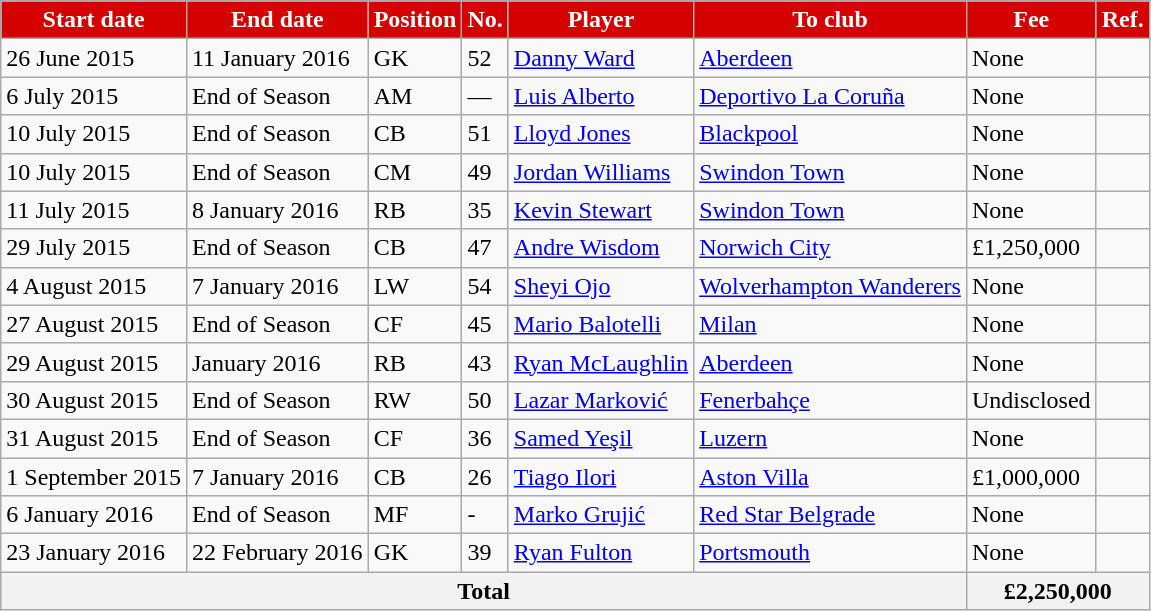<table class="wikitable sortable">
<tr>
<th style="background:#d50000; color:white;">Start date</th>
<th style="background:#d50000; color:white;">End date</th>
<th style="background:#d50000; color:white;">Position</th>
<th style="background:#d50000; color:white;">No.</th>
<th style="background:#d50000; color:white;">Player</th>
<th style="background:#d50000; color:white;">To club</th>
<th style="background:#d50000; color:white;">Fee</th>
<th style="background:#d50000; color:white;">Ref.</th>
</tr>
<tr>
<td>26 June 2015</td>
<td>11 January 2016</td>
<td>GK</td>
<td>52</td>
<td> <a href='#'>Danny Ward</a></td>
<td> <a href='#'>Aberdeen</a></td>
<td>None</td>
<td></td>
</tr>
<tr>
<td>6 July 2015</td>
<td>End of Season</td>
<td>AM</td>
<td>—</td>
<td> <a href='#'>Luis Alberto</a></td>
<td> <a href='#'>Deportivo La Coruña</a></td>
<td>None</td>
<td></td>
</tr>
<tr>
<td>10 July 2015</td>
<td>End of Season</td>
<td>CB</td>
<td>51</td>
<td> <a href='#'>Lloyd Jones</a></td>
<td> <a href='#'>Blackpool</a></td>
<td>None</td>
<td></td>
</tr>
<tr>
<td>10 July 2015</td>
<td>End of Season</td>
<td>CM</td>
<td>49</td>
<td> <a href='#'>Jordan Williams</a></td>
<td> <a href='#'>Swindon Town</a></td>
<td>None</td>
<td></td>
</tr>
<tr>
<td>11 July 2015</td>
<td>8 January 2016</td>
<td>RB</td>
<td>35</td>
<td> <a href='#'>Kevin Stewart</a></td>
<td> <a href='#'>Swindon Town</a></td>
<td>None</td>
<td></td>
</tr>
<tr>
<td>29 July 2015</td>
<td>End of Season</td>
<td>CB</td>
<td>47</td>
<td> <a href='#'>Andre Wisdom</a></td>
<td> <a href='#'>Norwich City</a></td>
<td>£1,250,000</td>
<td></td>
</tr>
<tr>
<td>4 August 2015</td>
<td>7 January 2016</td>
<td>LW</td>
<td>54</td>
<td> <a href='#'>Sheyi Ojo</a></td>
<td> <a href='#'>Wolverhampton Wanderers</a></td>
<td>None</td>
<td></td>
</tr>
<tr>
<td>27 August 2015</td>
<td>End of Season</td>
<td>CF</td>
<td>45</td>
<td> <a href='#'>Mario Balotelli</a></td>
<td> <a href='#'>Milan</a></td>
<td>None</td>
<td></td>
</tr>
<tr>
<td>29 August 2015</td>
<td>January 2016</td>
<td>RB</td>
<td>43</td>
<td> <a href='#'>Ryan McLaughlin</a></td>
<td> <a href='#'>Aberdeen</a></td>
<td>None</td>
<td></td>
</tr>
<tr>
<td>30 August 2015</td>
<td>End of Season</td>
<td>RW</td>
<td>50</td>
<td> <a href='#'>Lazar Marković</a></td>
<td> <a href='#'>Fenerbahçe</a></td>
<td>Undisclosed</td>
<td></td>
</tr>
<tr>
<td>31 August 2015</td>
<td>End of Season</td>
<td>CF</td>
<td>36</td>
<td> <a href='#'>Samed Yeşil</a></td>
<td> <a href='#'>Luzern</a></td>
<td>None</td>
<td></td>
</tr>
<tr>
<td>1 September 2015</td>
<td>7 January 2016</td>
<td>CB</td>
<td>26</td>
<td> <a href='#'>Tiago Ilori</a></td>
<td> <a href='#'>Aston Villa</a></td>
<td>£1,000,000</td>
<td></td>
</tr>
<tr>
<td>6 January 2016</td>
<td>End of Season</td>
<td>MF</td>
<td>-</td>
<td> <a href='#'>Marko Grujić</a></td>
<td> <a href='#'>Red Star Belgrade</a></td>
<td>None</td>
<td></td>
</tr>
<tr>
<td>23 January 2016</td>
<td>22 February 2016</td>
<td>GK</td>
<td>39</td>
<td> <a href='#'>Ryan Fulton</a></td>
<td> <a href='#'>Portsmouth</a></td>
<td>None</td>
<td></td>
</tr>
<tr>
<th colspan="6">Total</th>
<th colspan="3">£2,250,000</th>
</tr>
</table>
